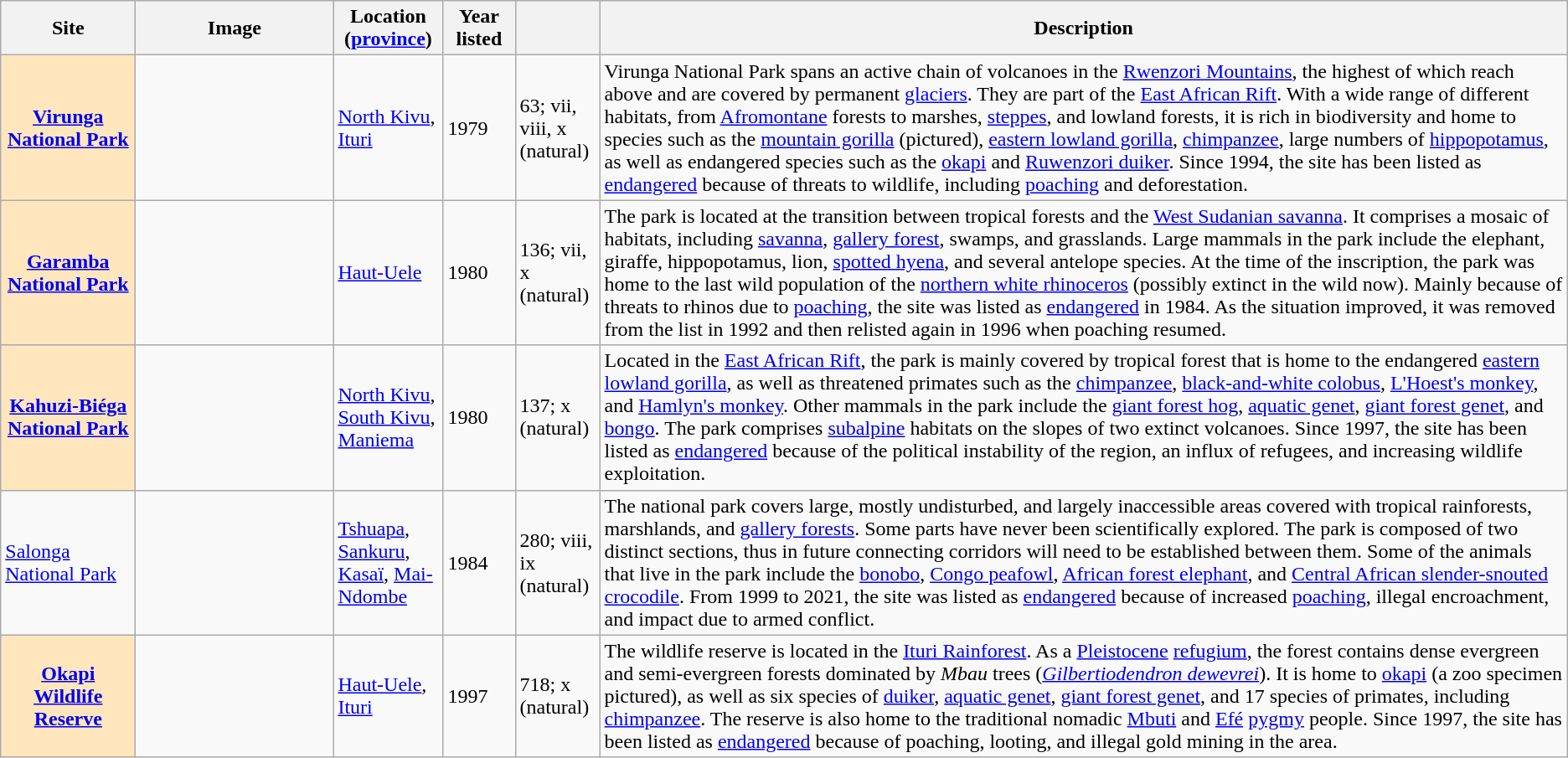<table class="wikitable sortable plainrowheaders">
<tr>
<th style="width:100px;" scope="col">Site</th>
<th class="unsortable"  style="width:150px;" scope="col">Image</th>
<th style="width:80px;" scope="col">Location (<a href='#'>province</a>)</th>
<th style="width:50px;" scope="col">Year listed</th>
<th style="width:60px;" scope="col" data-sort-type="number"></th>
<th scope="col" class="unsortable">Description</th>
</tr>
<tr>
<th scope="row" style="background:#ffe6bd;"><a href='#'>Virunga National Park</a></th>
<td></td>
<td><a href='#'>North Kivu</a>, <a href='#'>Ituri</a></td>
<td>1979</td>
<td>63; vii, viii, x (natural)</td>
<td>Virunga National Park spans an active chain of volcanoes in the <a href='#'>Rwenzori Mountains</a>, the highest of which reach above  and are covered by permanent <a href='#'>glaciers</a>. They are part of the <a href='#'>East African Rift</a>. With a wide range of different habitats, from <a href='#'>Afromontane</a> forests to marshes, <a href='#'>steppes</a>, and lowland forests, it is rich in biodiversity and home to species such as the <a href='#'>mountain gorilla</a> (pictured), <a href='#'>eastern lowland gorilla</a>, <a href='#'>chimpanzee</a>, large numbers of <a href='#'>hippopotamus</a>, as well as endangered species such as the <a href='#'>okapi</a> and <a href='#'>Ruwenzori duiker</a>. Since 1994, the site has been listed as <a href='#'>endangered</a> because of threats to wildlife, including <a href='#'>poaching</a> and deforestation.</td>
</tr>
<tr>
<th scope="row" style="background:#ffe6bd;"><a href='#'>Garamba National Park</a></th>
<td></td>
<td><a href='#'>Haut-Uele</a></td>
<td>1980</td>
<td>136; vii, x (natural)</td>
<td>The park is located at the transition between tropical forests and the <a href='#'>West Sudanian savanna</a>. It comprises a mosaic of habitats, including <a href='#'>savanna</a>, <a href='#'>gallery forest</a>, swamps, and grasslands. Large mammals in the park include the elephant, giraffe, hippopotamus, lion, <a href='#'>spotted hyena</a>, and several antelope species. At the time of the inscription, the park was home to the last wild population of the <a href='#'>northern white rhinoceros</a> (possibly extinct in the wild now). Mainly because of threats to rhinos due to <a href='#'>poaching</a>, the site was listed as <a href='#'>endangered</a> in 1984. As the situation improved, it was removed from the list in 1992 and then relisted again in 1996 when poaching resumed.</td>
</tr>
<tr>
<th scope="row" style="background:#ffe6bd;"><a href='#'>Kahuzi-Biéga National Park</a></th>
<td></td>
<td><a href='#'>North Kivu</a>, <a href='#'>South Kivu</a>, <a href='#'>Maniema</a></td>
<td>1980</td>
<td>137; x (natural)</td>
<td>Located in the <a href='#'>East African Rift</a>, the park is mainly covered by tropical forest that is home to the endangered <a href='#'>eastern lowland gorilla</a>, as well as threatened primates such as the <a href='#'>chimpanzee</a>, <a href='#'>black-and-white colobus</a>, <a href='#'>L'Hoest's monkey</a>, and <a href='#'>Hamlyn's monkey</a>. Other mammals in the park include the <a href='#'>giant forest hog</a>, <a href='#'>aquatic genet</a>, <a href='#'>giant forest genet</a>, and <a href='#'>bongo</a>. The park comprises <a href='#'>subalpine</a> habitats on the slopes of two extinct volcanoes. Since 1997, the site has been listed as <a href='#'>endangered</a> because of the political instability of the region, an influx of refugees, and increasing wildlife exploitation.</td>
</tr>
<tr>
<td><a href='#'>Salonga National Park</a></td>
<td></td>
<td><a href='#'>Tshuapa</a>, <a href='#'>Sankuru</a>, <a href='#'>Kasaï</a>, <a href='#'>Mai-Ndombe</a></td>
<td>1984</td>
<td>280; viii, ix (natural)</td>
<td>The national park covers large, mostly undisturbed, and largely inaccessible areas covered with tropical rainforests, marshlands, and <a href='#'>gallery forests</a>. Some parts have never been scientifically explored. The park is composed of two distinct sections, thus in future connecting corridors will need to be established between them. Some of the animals that live in the park include the <a href='#'>bonobo</a>, <a href='#'>Congo peafowl</a>, <a href='#'>African forest elephant</a>, and <a href='#'>Central African slender-snouted crocodile</a>. From 1999 to 2021, the site was listed as <a href='#'>endangered</a> because of increased <a href='#'>poaching</a>, illegal encroachment, and impact due to armed conflict.</td>
</tr>
<tr>
<th scope="row" style="background:#ffe6bd;"><a href='#'>Okapi Wildlife Reserve</a></th>
<td></td>
<td><a href='#'>Haut-Uele</a>, <a href='#'>Ituri</a></td>
<td>1997</td>
<td>718; x (natural)</td>
<td>The wildlife reserve is located in the <a href='#'>Ituri Rainforest</a>. As a <a href='#'>Pleistocene</a> <a href='#'>refugium</a>, the forest contains dense evergreen and semi-evergreen forests dominated by <em>Mbau</em> trees (<em><a href='#'>Gilbertiodendron dewevrei</a></em>). It is home to <a href='#'>okapi</a> (a zoo specimen pictured), as well as six species of <a href='#'>duiker</a>, <a href='#'>aquatic genet</a>, <a href='#'>giant forest genet</a>, and 17 species of primates, including <a href='#'>chimpanzee</a>. The reserve is also home to the traditional nomadic <a href='#'>Mbuti</a> and <a href='#'>Efé</a> <a href='#'>pygmy</a> people. Since 1997, the site has been listed as <a href='#'>endangered</a> because of poaching, looting, and illegal gold mining in the area.</td>
</tr>
</table>
